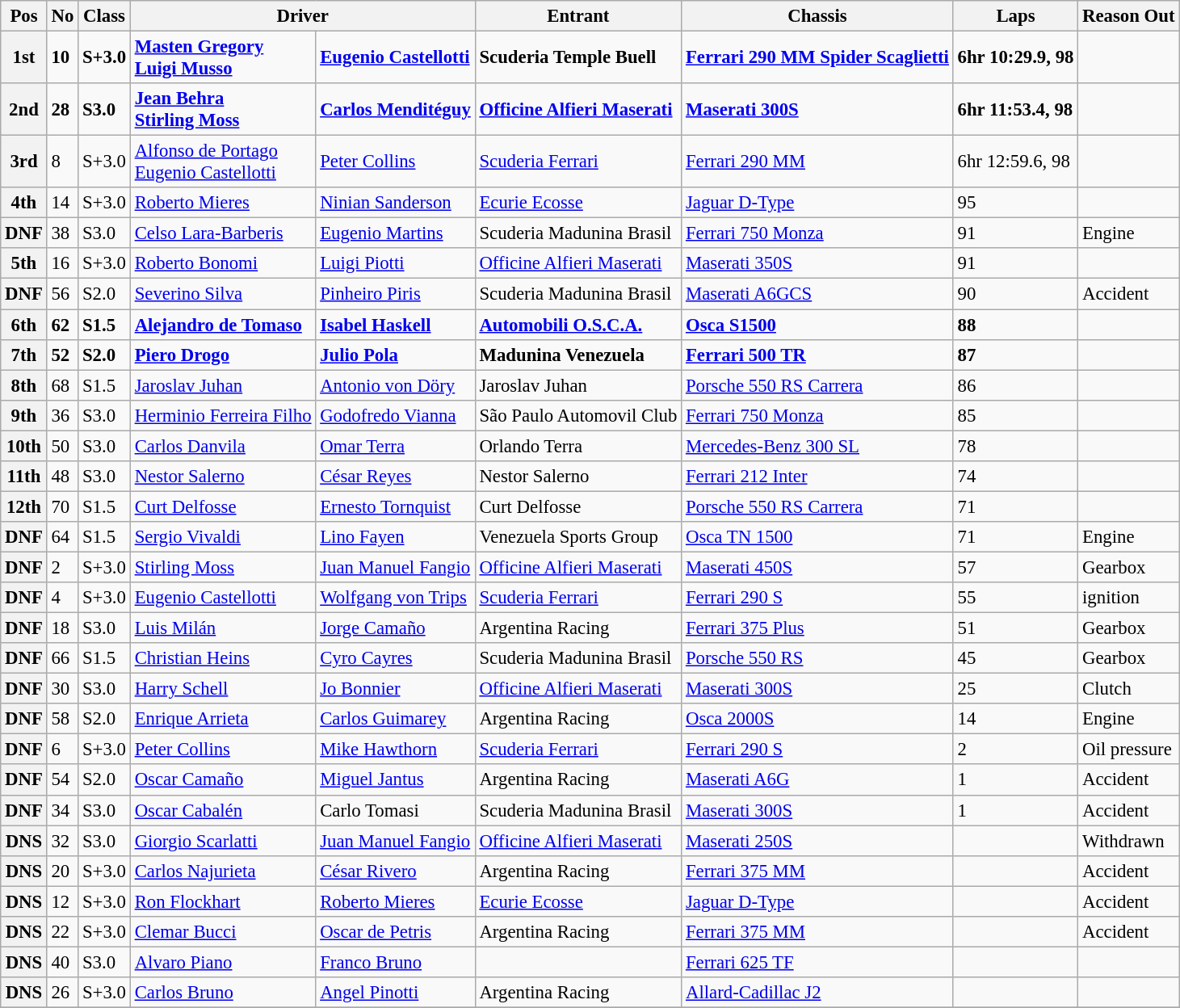<table class="wikitable" style="font-size: 95%;">
<tr>
<th>Pos</th>
<th>No</th>
<th>Class</th>
<th colspan=2>Driver</th>
<th>Entrant</th>
<th>Chassis</th>
<th>Laps</th>
<th>Reason Out</th>
</tr>
<tr>
<th><strong>1st</strong></th>
<td><strong>10</strong></td>
<td><strong>S+3.0</strong></td>
<td> <strong><a href='#'>Masten Gregory</a></strong><br> <strong> <a href='#'>Luigi Musso</a> </strong></td>
<td> <strong><a href='#'>Eugenio Castellotti</a></strong></td>
<td><strong>Scuderia Temple Buell</strong></td>
<td><strong><a href='#'>Ferrari 290 MM Spider Scaglietti</a></strong></td>
<td><strong>6hr 10:29.9, 98</strong></td>
<td></td>
</tr>
<tr>
<th><strong>2nd</strong></th>
<td><strong>28</strong></td>
<td><strong>S3.0</strong></td>
<td> <strong><a href='#'>Jean Behra</a></strong><br> <strong> <a href='#'>Stirling Moss</a> </strong></td>
<td> <strong><a href='#'>Carlos Menditéguy</a></strong></td>
<td><strong><a href='#'>Officine Alfieri Maserati</a></strong></td>
<td><strong><a href='#'>Maserati 300S</a></strong></td>
<td><strong>6hr 11:53.4, 98</strong></td>
<td></td>
</tr>
<tr>
<th>3rd</th>
<td>8</td>
<td>S+3.0</td>
<td> <a href='#'>Alfonso de Portago</a><br> <a href='#'>Eugenio Castellotti</a></td>
<td> <a href='#'>Peter Collins</a></td>
<td><a href='#'>Scuderia Ferrari</a></td>
<td><a href='#'>Ferrari 290 MM</a></td>
<td>6hr 12:59.6, 98</td>
<td></td>
</tr>
<tr>
<th>4th</th>
<td>14</td>
<td>S+3.0</td>
<td> <a href='#'>Roberto Mieres</a></td>
<td> <a href='#'>Ninian Sanderson</a></td>
<td><a href='#'>Ecurie Ecosse</a></td>
<td><a href='#'>Jaguar D-Type</a></td>
<td>95</td>
<td></td>
</tr>
<tr>
<th>DNF</th>
<td>38</td>
<td>S3.0</td>
<td> <a href='#'>Celso Lara-Barberis</a></td>
<td> <a href='#'>Eugenio Martins</a></td>
<td>Scuderia Madunina Brasil</td>
<td><a href='#'>Ferrari 750 Monza</a></td>
<td>91</td>
<td>Engine</td>
</tr>
<tr>
<th>5th</th>
<td>16</td>
<td>S+3.0</td>
<td> <a href='#'>Roberto Bonomi</a></td>
<td> <a href='#'>Luigi Piotti</a></td>
<td><a href='#'>Officine Alfieri Maserati</a></td>
<td><a href='#'>Maserati 350S</a></td>
<td>91</td>
<td></td>
</tr>
<tr>
<th>DNF</th>
<td>56</td>
<td>S2.0</td>
<td> <a href='#'>Severino Silva</a></td>
<td> <a href='#'>Pinheiro Piris</a></td>
<td>Scuderia Madunina Brasil</td>
<td><a href='#'>Maserati A6GCS</a></td>
<td>90</td>
<td>Accident</td>
</tr>
<tr>
<th><strong>6th</strong></th>
<td><strong>62</strong></td>
<td><strong>S1.5</strong></td>
<td> <strong><a href='#'>Alejandro de Tomaso</a></strong></td>
<td> <strong><a href='#'>Isabel Haskell</a></strong></td>
<td><strong><a href='#'>Automobili O.S.C.A.</a></strong></td>
<td><strong><a href='#'>Osca S1500</a></strong></td>
<td><strong>88</strong></td>
<td></td>
</tr>
<tr>
<th><strong>7th</strong></th>
<td><strong>52</strong></td>
<td><strong>S2.0</strong></td>
<td> <strong><a href='#'>Piero Drogo</a></strong></td>
<td> <strong><a href='#'>Julio Pola</a></strong></td>
<td><strong>Madunina Venezuela</strong></td>
<td><strong><a href='#'>Ferrari 500 TR</a></strong></td>
<td><strong>87</strong></td>
<td></td>
</tr>
<tr>
<th>8th</th>
<td>68</td>
<td>S1.5</td>
<td> <a href='#'>Jaroslav Juhan</a></td>
<td> <a href='#'>Antonio von Döry</a></td>
<td>Jaroslav Juhan</td>
<td><a href='#'>Porsche 550 RS Carrera</a></td>
<td>86</td>
<td></td>
</tr>
<tr>
<th>9th</th>
<td>36</td>
<td>S3.0</td>
<td> <a href='#'>Herminio Ferreira Filho</a></td>
<td> <a href='#'>Godofredo Vianna</a></td>
<td>São Paulo Automovil Club</td>
<td><a href='#'>Ferrari 750 Monza</a></td>
<td>85</td>
<td></td>
</tr>
<tr>
<th>10th</th>
<td>50</td>
<td>S3.0</td>
<td> <a href='#'>Carlos Danvila</a></td>
<td> <a href='#'>Omar Terra</a></td>
<td>Orlando Terra</td>
<td><a href='#'>Mercedes-Benz 300 SL</a></td>
<td>78</td>
<td></td>
</tr>
<tr>
<th>11th</th>
<td>48</td>
<td>S3.0</td>
<td> <a href='#'>Nestor Salerno</a></td>
<td> <a href='#'>César Reyes</a></td>
<td>Nestor Salerno</td>
<td><a href='#'>Ferrari 212 Inter</a></td>
<td>74</td>
<td></td>
</tr>
<tr>
<th>12th</th>
<td>70</td>
<td>S1.5</td>
<td> <a href='#'>Curt Delfosse</a></td>
<td> <a href='#'>Ernesto Tornquist</a></td>
<td>Curt Delfosse</td>
<td><a href='#'>Porsche 550 RS Carrera</a></td>
<td>71</td>
<td></td>
</tr>
<tr>
<th>DNF</th>
<td>64</td>
<td>S1.5</td>
<td> <a href='#'>Sergio Vivaldi</a></td>
<td> <a href='#'>Lino Fayen</a></td>
<td>Venezuela Sports Group</td>
<td><a href='#'>Osca TN 1500</a></td>
<td>71</td>
<td>Engine</td>
</tr>
<tr>
<th>DNF</th>
<td>2</td>
<td>S+3.0</td>
<td> <a href='#'>Stirling Moss</a></td>
<td> <a href='#'>Juan Manuel Fangio</a></td>
<td><a href='#'>Officine Alfieri Maserati</a></td>
<td><a href='#'>Maserati 450S</a></td>
<td>57</td>
<td>Gearbox</td>
</tr>
<tr>
<th>DNF</th>
<td>4</td>
<td>S+3.0</td>
<td> <a href='#'>Eugenio Castellotti</a></td>
<td> <a href='#'>Wolfgang von Trips</a></td>
<td><a href='#'>Scuderia Ferrari</a></td>
<td><a href='#'>Ferrari 290 S</a></td>
<td>55</td>
<td>ignition</td>
</tr>
<tr>
<th>DNF</th>
<td>18</td>
<td>S3.0</td>
<td> <a href='#'>Luis Milán</a></td>
<td> <a href='#'>Jorge Camaño</a></td>
<td>Argentina Racing</td>
<td><a href='#'>Ferrari 375 Plus</a></td>
<td>51</td>
<td>Gearbox</td>
</tr>
<tr>
<th>DNF</th>
<td>66</td>
<td>S1.5</td>
<td> <a href='#'>Christian Heins</a></td>
<td> <a href='#'>Cyro Cayres</a></td>
<td>Scuderia Madunina Brasil</td>
<td><a href='#'>Porsche 550 RS</a></td>
<td>45</td>
<td>Gearbox</td>
</tr>
<tr>
<th>DNF</th>
<td>30</td>
<td>S3.0</td>
<td> <a href='#'>Harry Schell</a></td>
<td> <a href='#'>Jo Bonnier</a></td>
<td><a href='#'>Officine Alfieri Maserati</a></td>
<td><a href='#'>Maserati 300S</a></td>
<td>25</td>
<td>Clutch</td>
</tr>
<tr>
<th>DNF</th>
<td>58</td>
<td>S2.0</td>
<td> <a href='#'>Enrique Arrieta</a></td>
<td> <a href='#'>Carlos Guimarey</a></td>
<td>Argentina Racing</td>
<td><a href='#'>Osca 2000S</a></td>
<td>14</td>
<td>Engine</td>
</tr>
<tr>
<th>DNF</th>
<td>6</td>
<td>S+3.0</td>
<td> <a href='#'>Peter Collins</a></td>
<td> <a href='#'>Mike Hawthorn</a></td>
<td><a href='#'>Scuderia Ferrari</a></td>
<td><a href='#'>Ferrari 290 S</a></td>
<td>2</td>
<td>Oil pressure</td>
</tr>
<tr>
<th>DNF</th>
<td>54</td>
<td>S2.0</td>
<td> <a href='#'>Oscar Camaño</a></td>
<td> <a href='#'>Miguel Jantus</a></td>
<td>Argentina Racing</td>
<td><a href='#'>Maserati A6G</a></td>
<td>1</td>
<td>Accident</td>
</tr>
<tr>
<th>DNF</th>
<td>34</td>
<td>S3.0</td>
<td> <a href='#'>Oscar Cabalén</a></td>
<td> Carlo Tomasi</td>
<td>Scuderia Madunina Brasil</td>
<td><a href='#'>Maserati 300S</a></td>
<td>1</td>
<td>Accident</td>
</tr>
<tr>
<th>DNS</th>
<td>32</td>
<td>S3.0</td>
<td> <a href='#'>Giorgio Scarlatti</a></td>
<td> <a href='#'>Juan Manuel Fangio</a></td>
<td><a href='#'>Officine Alfieri Maserati</a></td>
<td><a href='#'>Maserati 250S</a></td>
<td></td>
<td>Withdrawn</td>
</tr>
<tr>
<th>DNS</th>
<td>20</td>
<td>S+3.0</td>
<td> <a href='#'>Carlos Najurieta</a></td>
<td> <a href='#'>César Rivero</a></td>
<td>Argentina Racing</td>
<td><a href='#'>Ferrari 375 MM</a></td>
<td></td>
<td>Accident</td>
</tr>
<tr>
<th>DNS</th>
<td>12</td>
<td>S+3.0</td>
<td> <a href='#'>Ron Flockhart</a></td>
<td> <a href='#'>Roberto Mieres</a></td>
<td><a href='#'>Ecurie Ecosse</a></td>
<td><a href='#'>Jaguar D-Type</a></td>
<td></td>
<td>Accident</td>
</tr>
<tr>
<th>DNS</th>
<td>22</td>
<td>S+3.0</td>
<td> <a href='#'>Clemar Bucci</a></td>
<td> <a href='#'>Oscar de Petris</a></td>
<td>Argentina Racing</td>
<td><a href='#'>Ferrari 375 MM</a></td>
<td></td>
<td>Accident</td>
</tr>
<tr>
<th>DNS</th>
<td>40</td>
<td>S3.0</td>
<td> <a href='#'>Alvaro Piano</a></td>
<td> <a href='#'>Franco Bruno</a></td>
<td></td>
<td><a href='#'>Ferrari 625 TF</a></td>
<td></td>
<td></td>
</tr>
<tr>
<th>DNS</th>
<td>26</td>
<td>S+3.0</td>
<td> <a href='#'>Carlos Bruno</a></td>
<td> <a href='#'>Angel Pinotti</a></td>
<td>Argentina Racing</td>
<td><a href='#'>Allard-Cadillac J2</a></td>
<td></td>
<td></td>
</tr>
<tr>
</tr>
</table>
